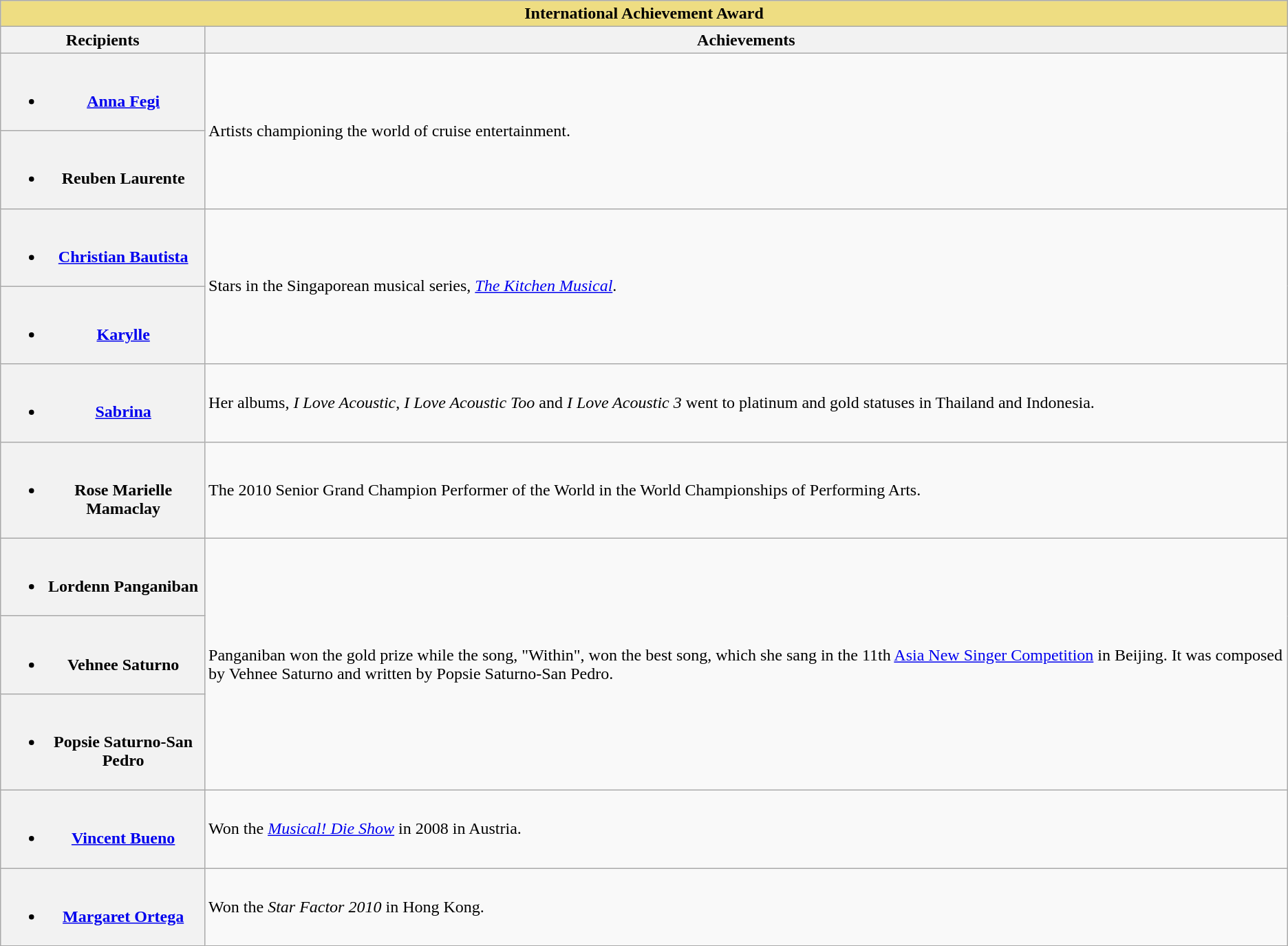<table class="wikitable">
<tr>
<th scope="col" colspan=2 style="background:#EEDD82;" ! width:50%"><strong>International Achievement Award</strong></th>
</tr>
<tr>
<th>Recipients</th>
<th>Achievements</th>
</tr>
<tr>
<th ! scope="row"><br><ul><li><strong><a href='#'>Anna Fegi</a></strong></li></ul></th>
<td rowspan="2">Artists championing the world of cruise entertainment.</td>
</tr>
<tr>
<th ! scope="row"><br><ul><li><strong>Reuben Laurente</strong></li></ul></th>
</tr>
<tr>
<th scope="row"><br><ul><li><strong><a href='#'>Christian Bautista</a></strong></li></ul></th>
<td rowspan="2">Stars in the Singaporean musical series, <em><a href='#'>The Kitchen Musical</a></em>.</td>
</tr>
<tr>
<th scope="row"><br><ul><li><strong><a href='#'>Karylle</a></strong></li></ul></th>
</tr>
<tr>
<th scope="row"><br><ul><li><strong><a href='#'>Sabrina</a></strong></li></ul></th>
<td>Her albums, <em>I Love Acoustic</em>, <em>I Love Acoustic Too</em> and <em>I Love Acoustic 3</em> went to platinum and gold statuses in Thailand and Indonesia.</td>
</tr>
<tr>
<th scope="row"><br><ul><li><strong>Rose Marielle Mamaclay</strong></li></ul></th>
<td>The 2010 Senior Grand Champion Performer of the World in the World Championships of Performing Arts.</td>
</tr>
<tr>
<th scope="row"><br><ul><li><strong>Lordenn Panganiban</strong></li></ul></th>
<td rowspan="3">Panganiban won the gold prize while the song, "Within", won the best song, which she sang in the 11th <a href='#'>Asia New Singer Competition</a> in Beijing. It was composed by Vehnee Saturno and written by Popsie Saturno-San Pedro.</td>
</tr>
<tr>
<th scope="row"><br><ul><li><strong>Vehnee Saturno</strong></li></ul></th>
</tr>
<tr>
<th scope="row"><br><ul><li><strong>Popsie Saturno-San Pedro</strong></li></ul></th>
</tr>
<tr>
<th scope="row"><br><ul><li><strong><a href='#'>Vincent Bueno</a></strong></li></ul></th>
<td>Won the <em><a href='#'>Musical! Die Show</a></em> in 2008 in Austria.</td>
</tr>
<tr>
<th scope="row"><br><ul><li><strong><a href='#'>Margaret Ortega</a></strong></li></ul></th>
<td>Won the <em>Star Factor 2010</em> in Hong Kong.</td>
</tr>
</table>
